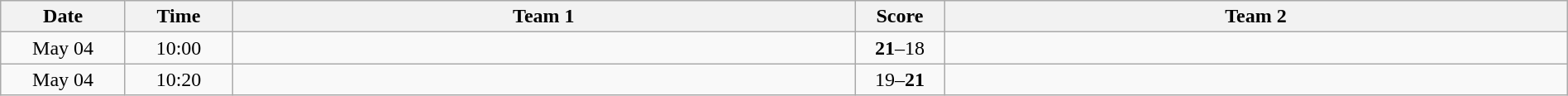<table class="wikitable" width="100%">
<tr>
<th style="width:7%">Date</th>
<th style="width:6%">Time</th>
<th style="width:35%">Team 1</th>
<th style="width:5%">Score</th>
<th style="width:35%">Team 2</th>
</tr>
<tr>
<td style="text-align:center">May 04</td>
<td style="text-align:center">10:00</td>
<td style="text-align:right"><strong></strong></td>
<td style="text-align:center"><strong>21</strong>–18</td>
<td style="text-align:left"></td>
</tr>
<tr>
<td style="text-align:center">May 04</td>
<td style="text-align:center">10:20</td>
<td style="text-align:right"></td>
<td style="text-align:center">19–<strong>21</strong></td>
<td style="text-align:left"><strong></strong></td>
</tr>
</table>
